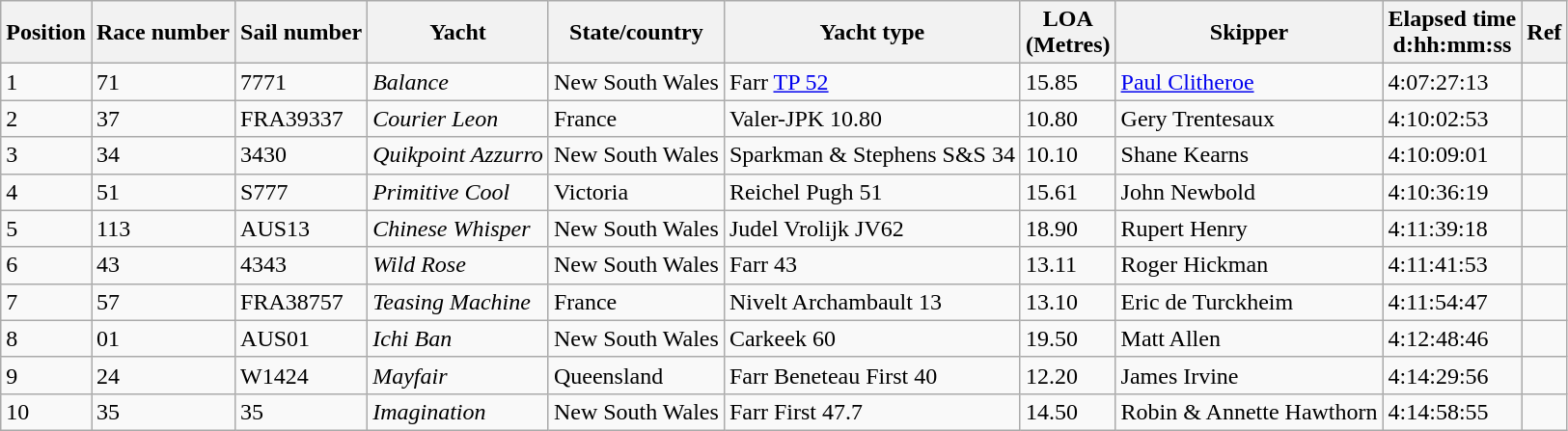<table class="wikitable">
<tr>
<th>Position</th>
<th>Race number</th>
<th>Sail number</th>
<th>Yacht</th>
<th>State/country</th>
<th>Yacht type</th>
<th>LOA <br>(Metres)</th>
<th>Skipper</th>
<th>Elapsed time <br>d:hh:mm:ss</th>
<th>Ref</th>
</tr>
<tr>
<td>1</td>
<td>71</td>
<td>7771</td>
<td><em>Balance</em></td>
<td> New South Wales</td>
<td>Farr <a href='#'>TP 52</a></td>
<td>15.85</td>
<td><a href='#'>Paul Clitheroe</a></td>
<td>4:07:27:13</td>
<td></td>
</tr>
<tr>
<td>2</td>
<td>37</td>
<td>FRA39337</td>
<td><em>Courier Leon</em></td>
<td> France</td>
<td>Valer-JPK 10.80</td>
<td>10.80</td>
<td>Gery Trentesaux</td>
<td>4:10:02:53</td>
<td></td>
</tr>
<tr>
<td>3</td>
<td>34</td>
<td>3430</td>
<td><em>Quikpoint Azzurro</em></td>
<td> New South Wales</td>
<td>Sparkman & Stephens S&S 34</td>
<td>10.10</td>
<td>Shane Kearns</td>
<td>4:10:09:01</td>
<td></td>
</tr>
<tr>
<td>4</td>
<td>51</td>
<td>S777</td>
<td><em>Primitive Cool</em></td>
<td> Victoria</td>
<td>Reichel Pugh 51</td>
<td>15.61</td>
<td>John Newbold</td>
<td>4:10:36:19</td>
<td></td>
</tr>
<tr>
<td>5</td>
<td>113</td>
<td>AUS13</td>
<td><em>Chinese Whisper</em></td>
<td> New South Wales</td>
<td>Judel Vrolijk JV62</td>
<td>18.90</td>
<td>Rupert Henry</td>
<td>4:11:39:18</td>
<td></td>
</tr>
<tr>
<td>6</td>
<td>43</td>
<td>4343</td>
<td><em>Wild Rose</em></td>
<td> New South Wales</td>
<td>Farr 43</td>
<td>13.11</td>
<td>Roger Hickman</td>
<td>4:11:41:53</td>
<td></td>
</tr>
<tr>
<td>7</td>
<td>57</td>
<td>FRA38757</td>
<td><em>Teasing Machine</em></td>
<td> France</td>
<td>Nivelt Archambault 13</td>
<td>13.10</td>
<td>Eric de Turckheim</td>
<td>4:11:54:47</td>
<td></td>
</tr>
<tr>
<td>8</td>
<td>01</td>
<td>AUS01</td>
<td><em>Ichi Ban</em></td>
<td> New South Wales</td>
<td>Carkeek 60</td>
<td>19.50</td>
<td>Matt Allen</td>
<td>4:12:48:46</td>
<td></td>
</tr>
<tr>
<td>9</td>
<td>24</td>
<td>W1424</td>
<td><em>Mayfair</em></td>
<td> Queensland</td>
<td>Farr Beneteau First 40</td>
<td>12.20</td>
<td>James Irvine</td>
<td>4:14:29:56</td>
<td></td>
</tr>
<tr>
<td>10</td>
<td>35</td>
<td>35</td>
<td><em>Imagination</em></td>
<td> New South Wales</td>
<td>Farr First 47.7</td>
<td>14.50</td>
<td>Robin & Annette Hawthorn</td>
<td>4:14:58:55</td>
<td></td>
</tr>
</table>
